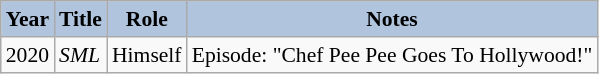<table class="wikitable" style="font-size:90%">
<tr style="text-align:center;">
<th style="background:#B0C4DE;">Year</th>
<th style="background:#B0C4DE;">Title</th>
<th style="background:#B0C4DE;">Role</th>
<th style="background:#B0C4DE;">Notes</th>
</tr>
<tr>
<td>2020</td>
<td><em>SML</em></td>
<td>Himself</td>
<td>Episode: "Chef Pee Pee Goes To Hollywood!"</td>
</tr>
</table>
